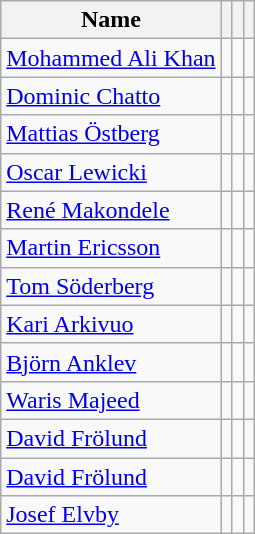<table class="wikitable">
<tr>
<th>Name</th>
<th></th>
<th></th>
<th></th>
</tr>
<tr>
<td> <a href='#'>Mohammed Ali Khan</a></td>
<td></td>
<td></td>
<td></td>
</tr>
<tr>
<td> <a href='#'>Dominic Chatto</a></td>
<td></td>
<td></td>
<td></td>
</tr>
<tr>
<td> <a href='#'>Mattias Östberg</a></td>
<td></td>
<td></td>
<td></td>
</tr>
<tr>
<td> <a href='#'>Oscar Lewicki</a></td>
<td></td>
<td></td>
<td></td>
</tr>
<tr>
<td> <a href='#'>René Makondele</a></td>
<td></td>
<td></td>
<td></td>
</tr>
<tr>
<td> <a href='#'>Martin Ericsson</a></td>
<td></td>
<td></td>
<td></td>
</tr>
<tr>
<td> <a href='#'>Tom Söderberg</a></td>
<td></td>
<td></td>
<td></td>
</tr>
<tr>
<td> <a href='#'>Kari Arkivuo</a></td>
<td></td>
<td></td>
<td></td>
</tr>
<tr>
<td> <a href='#'>Björn Anklev</a></td>
<td></td>
<td></td>
<td></td>
</tr>
<tr>
<td> <a href='#'>Waris Majeed</a></td>
<td></td>
<td></td>
<td></td>
</tr>
<tr>
<td> <a href='#'>David Frölund</a></td>
<td></td>
<td></td>
<td></td>
</tr>
<tr>
<td> <a href='#'>David Frölund</a></td>
<td></td>
<td></td>
<td></td>
</tr>
<tr>
<td> <a href='#'>Josef Elvby</a></td>
<td></td>
<td></td>
<td></td>
</tr>
</table>
